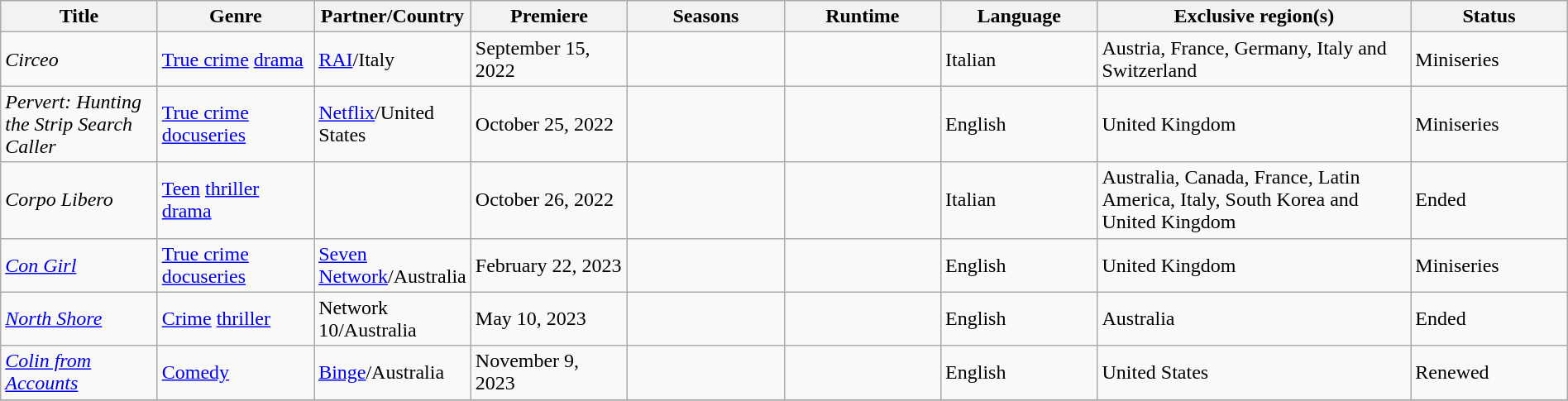<table class="wikitable sortable" style="width:100%;">
<tr>
<th style="width:10%;">Title</th>
<th style="width:10%;">Genre</th>
<th style="width:10%;">Partner/Country</th>
<th style="width:10%;">Premiere</th>
<th style="width:10%;">Seasons</th>
<th style="width:10%;">Runtime</th>
<th style="width:10%;">Language</th>
<th style="width:20%;">Exclusive region(s)</th>
<th style="width:10%;">Status</th>
</tr>
<tr>
<td><em>Circeo</em></td>
<td><a href='#'>True crime</a> <a href='#'>drama</a></td>
<td><a href='#'>RAI</a>/Italy</td>
<td>September 15, 2022</td>
<td></td>
<td></td>
<td>Italian</td>
<td>Austria, France, Germany, Italy and Switzerland</td>
<td>Miniseries</td>
</tr>
<tr>
<td><em>Pervert: Hunting the Strip Search Caller</em></td>
<td><a href='#'>True crime</a> <a href='#'>docuseries</a></td>
<td><a href='#'>Netflix</a>/United States</td>
<td>October 25, 2022</td>
<td></td>
<td></td>
<td>English</td>
<td>United Kingdom</td>
<td>Miniseries</td>
</tr>
<tr>
<td><em>Corpo Libero</em></td>
<td><a href='#'>Teen</a> <a href='#'>thriller drama</a></td>
<td></td>
<td>October 26, 2022</td>
<td></td>
<td></td>
<td>Italian</td>
<td>Australia, Canada, France, Latin America, Italy, South Korea and United Kingdom</td>
<td>Ended</td>
</tr>
<tr>
<td><em><a href='#'>Con Girl</a></em></td>
<td><a href='#'>True crime</a> <a href='#'>docuseries</a></td>
<td><a href='#'>Seven Network</a>/Australia</td>
<td>February 22, 2023</td>
<td></td>
<td></td>
<td>English</td>
<td>United Kingdom</td>
<td>Miniseries</td>
</tr>
<tr>
<td><em><a href='#'>North Shore</a></em></td>
<td><a href='#'>Crime</a> <a href='#'>thriller</a></td>
<td>Network 10/Australia</td>
<td>May 10, 2023</td>
<td></td>
<td></td>
<td>English</td>
<td>Australia</td>
<td>Ended</td>
</tr>
<tr>
<td><em><a href='#'>Colin from Accounts</a></em></td>
<td><a href='#'>Comedy</a></td>
<td><a href='#'>Binge</a>/Australia</td>
<td>November 9, 2023</td>
<td></td>
<td></td>
<td>English</td>
<td>United States</td>
<td>Renewed</td>
</tr>
<tr>
</tr>
</table>
